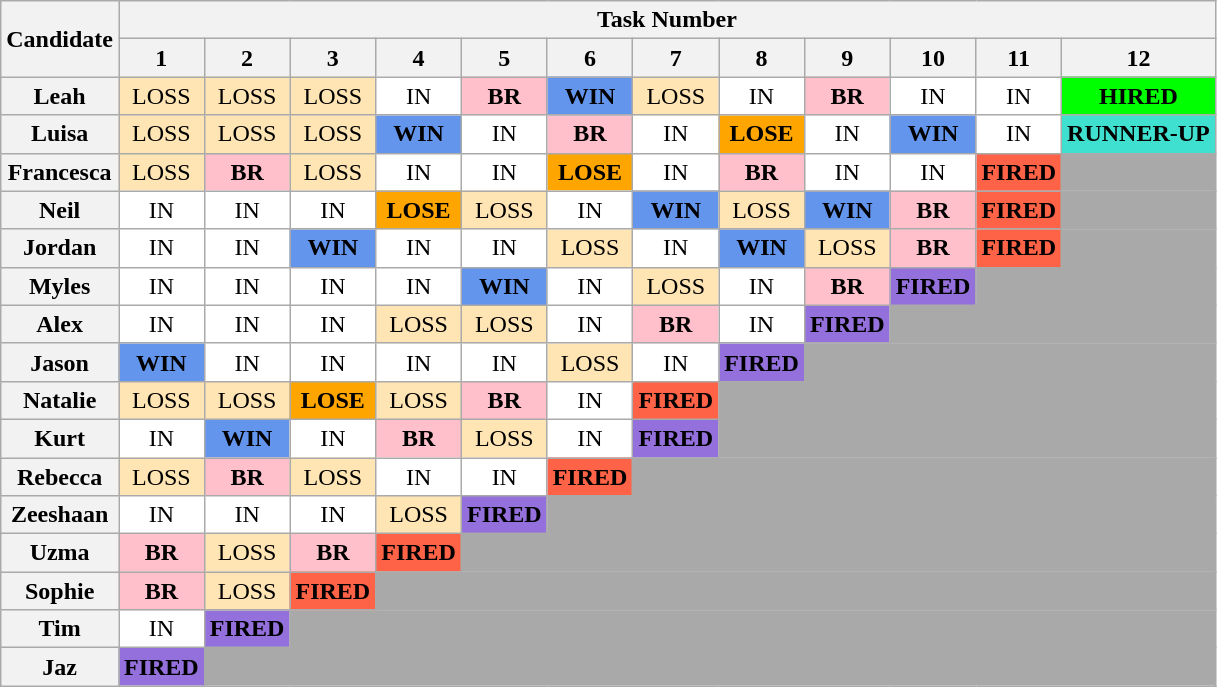<table class="wikitable" style="text-align:center">
<tr>
<th rowspan="2">Candidate</th>
<th colspan="13">Task Number</th>
</tr>
<tr>
<th>1</th>
<th>2</th>
<th>3</th>
<th>4</th>
<th>5</th>
<th>6</th>
<th>7</th>
<th>8</th>
<th>9</th>
<th>10</th>
<th>11</th>
<th>12</th>
</tr>
<tr>
<th>Leah</th>
<td style="background:#FFE5B4;">LOSS</td>
<td style="background:#FFE5B4;">LOSS</td>
<td style="background:#FFE5B4;">LOSS</td>
<td style="background:white;">IN</td>
<td style="background:pink;"><strong>BR</strong></td>
<td style="background:cornflowerblue;"><strong>WIN</strong></td>
<td style="background:#FFE5B4;">LOSS</td>
<td style="background:white;">IN</td>
<td style="background:pink;"><strong>BR</strong></td>
<td style="background:white;">IN</td>
<td style="background:white;">IN</td>
<td style="background:lime;"><strong>HIRED</strong></td>
</tr>
<tr>
<th>Luisa</th>
<td style="background:#FFE5B4;">LOSS</td>
<td style="background:#FFE5B4;">LOSS</td>
<td style="background:#FFE5B4;">LOSS</td>
<td style="background:cornflowerblue;"><strong>WIN</strong></td>
<td style="background:white;">IN</td>
<td style="background:pink;"><strong>BR</strong></td>
<td style="background:white;">IN</td>
<td style="background:orange;"><strong>LOSE</strong></td>
<td style="background:white;">IN</td>
<td style="background:cornflowerblue;"><strong>WIN</strong></td>
<td style="background:white;">IN</td>
<td style="background:turquoise;"><strong>RUNNER-UP</strong></td>
</tr>
<tr>
<th>Francesca</th>
<td style="background:#FFE5B4;">LOSS</td>
<td bgcolor="pink"><strong>BR</strong></td>
<td style="background:#FFE5B4;">LOSS</td>
<td style="background:white;">IN</td>
<td style="background:white;">IN</td>
<td style="background:orange;"><strong>LOSE</strong></td>
<td style="background:white;">IN</td>
<td style="background:pink;"><strong>BR</strong></td>
<td style="background:white;">IN</td>
<td style="background:white;">IN</td>
<td style="background:tomato;"><strong>FIRED</strong></td>
<td colspan="1" style="background:darkgrey;"></td>
</tr>
<tr>
<th>Neil</th>
<td style="background:white;">IN</td>
<td style="background:white;">IN</td>
<td style="background:white;">IN</td>
<td style="background:orange;"><strong>LOSE</strong></td>
<td style="background:#FFE5B4;">LOSS</td>
<td style="background:white;">IN</td>
<td style="background:cornflowerblue;"><strong>WIN</strong></td>
<td style="background:#FFE5B4;">LOSS</td>
<td style="background:cornflowerblue;"><strong>WIN</strong></td>
<td style="background:pink;"><strong>BR</strong></td>
<td style="background:tomato;"><strong>FIRED</strong></td>
<td colspan="1" style="background:darkgrey;"></td>
</tr>
<tr>
<th>Jordan</th>
<td style="background:white;">IN</td>
<td style="background:white;">IN</td>
<td style="background:cornflowerblue;"><strong>WIN</strong></td>
<td style="background:white;">IN</td>
<td style="background:white;">IN</td>
<td style="background:#FFE5B4;">LOSS</td>
<td style="background:white;">IN</td>
<td style="background:cornflowerblue;"><strong>WIN</strong></td>
<td style="background:#FFE5B4;">LOSS</td>
<td style="background:pink;"><strong>BR</strong></td>
<td style="background:tomato;"><strong>FIRED</strong></td>
<td colspan="1" style="background:darkgrey;"></td>
</tr>
<tr>
<th>Myles</th>
<td style="background:white;">IN</td>
<td style="background:white;">IN</td>
<td style="background:white;">IN</td>
<td style="background:white;">IN</td>
<td style="background:cornflowerblue;"><strong>WIN</strong></td>
<td style="background:white;">IN</td>
<td style="background:#FFE5B4;">LOSS</td>
<td style="background:white;">IN</td>
<td style="background:pink;"><strong>BR</strong></td>
<td style="background:#9370DB;"><strong>FIRED</strong></td>
<td colspan="2" style="background:darkgrey;"></td>
</tr>
<tr>
<th>Alex</th>
<td style="background:white;">IN</td>
<td style="background:white;">IN</td>
<td style="background:white;">IN</td>
<td style="background:#FFE5B4;">LOSS</td>
<td style="background:#FFE5B4;">LOSS</td>
<td style="background:white;">IN</td>
<td style="background:pink;"><strong>BR</strong></td>
<td style="background:white;">IN</td>
<td style="background:#9370DB;"><strong>FIRED</strong></td>
<td colspan="3" style="background:darkgrey;"></td>
</tr>
<tr>
<th>Jason</th>
<td style="background:cornflowerblue;"><strong>WIN</strong></td>
<td style="background:white;">IN</td>
<td style="background:white;">IN</td>
<td style="background:white;">IN</td>
<td style="background:white;">IN</td>
<td style="background:#FFE5B4;">LOSS</td>
<td style="background:white;">IN</td>
<td style="background:#9370DB;"><strong>FIRED</strong></td>
<td colspan="4" style="background:darkgrey;"></td>
</tr>
<tr>
<th>Natalie</th>
<td style="background:#FFE5B4;">LOSS</td>
<td style="background:#FFE5B4;">LOSS</td>
<td style="background:orange;"><strong>LOSE</strong></td>
<td style="background:#FFE5B4;">LOSS</td>
<td style="background:pink;"><strong>BR</strong></td>
<td style="background:white;">IN</td>
<td style="background:tomato;"><strong>FIRED</strong></td>
<td colspan="5" style="background:darkgrey;"></td>
</tr>
<tr>
<th>Kurt</th>
<td style="background:white;">IN</td>
<td style="background:cornflowerblue;"><strong>WIN</strong></td>
<td style="background:white;">IN</td>
<td style="background:pink;"><strong>BR</strong></td>
<td style="background:#FFE5B4;">LOSS</td>
<td style="background:white;">IN</td>
<td style="background:#9370DB;"><strong>FIRED</strong></td>
<td colspan="5" style="background:darkgrey;"></td>
</tr>
<tr>
<th>Rebecca</th>
<td style="background:#FFE5B4;">LOSS</td>
<td style="background:pink;"><strong>BR</strong></td>
<td style="background:#FFE5B4;">LOSS</td>
<td style="background:white;">IN</td>
<td style="background:white;">IN</td>
<td style="background:tomato;"><strong>FIRED</strong></td>
<td colspan="6" style="background:darkgrey;"></td>
</tr>
<tr>
<th>Zeeshaan</th>
<td style="background:white;">IN</td>
<td style="background:white;">IN</td>
<td style="background:white;">IN</td>
<td style="background:#FFE5B4;">LOSS</td>
<td style="background:#9370DB;"><strong>FIRED</strong></td>
<td colspan="7" style="background:darkgrey;"></td>
</tr>
<tr>
<th>Uzma</th>
<td style="background:pink;"><strong>BR</strong></td>
<td style="background:#FFE5B4;">LOSS</td>
<td style="background:pink;"><strong>BR</strong></td>
<td style="background:tomato;"><strong>FIRED</strong></td>
<td colspan="8" style="background:darkgrey;"></td>
</tr>
<tr>
<th>Sophie</th>
<td style="background:pink;"><strong>BR</strong></td>
<td style="background:#FFE5B4;">LOSS</td>
<td style="background:tomato;"><strong>FIRED</strong></td>
<td colspan="9" style="background:darkgrey;"></td>
</tr>
<tr>
<th>Tim</th>
<td style="background:white;">IN</td>
<td style="background:#9370DB;"><strong>FIRED</strong></td>
<td colspan="10" style="background:darkgrey;"></td>
</tr>
<tr>
<th>Jaz</th>
<td style="background:#9370DB;"><strong>FIRED</strong></td>
<td colspan="11" style="background:darkgrey;"></td>
</tr>
</table>
